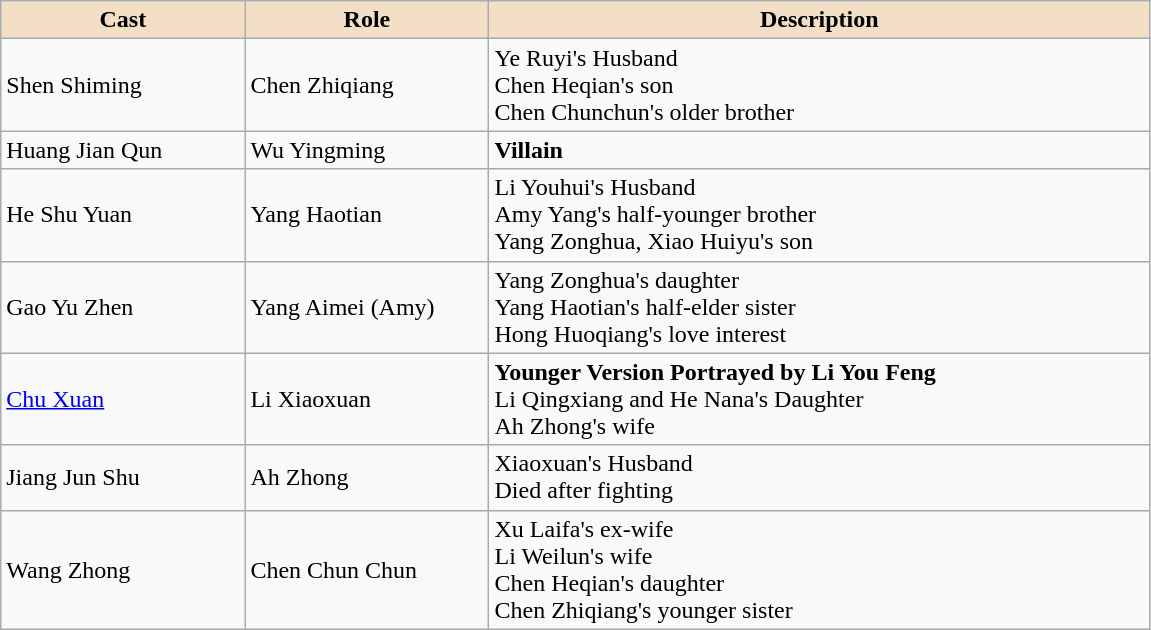<table class="wikitable">
<tr>
<th style="background:#f2dfc6; width:17%">Cast</th>
<th style="background:#f2dfc6; width:17%">Role</th>
<th style="background:#f2dfc6; width:46%">Description</th>
</tr>
<tr>
<td>Shen Shiming</td>
<td>Chen Zhiqiang</td>
<td>Ye Ruyi's Husband <br> Chen Heqian's son <br> Chen Chunchun's older brother</td>
</tr>
<tr>
<td>Huang Jian Qun</td>
<td>Wu Yingming</td>
<td><strong>Villain</strong></td>
</tr>
<tr>
<td>He Shu Yuan</td>
<td>Yang Haotian</td>
<td>Li Youhui's Husband <br> Amy Yang's half-younger brother <br> Yang Zonghua, Xiao Huiyu's son</td>
</tr>
<tr>
<td>Gao Yu Zhen</td>
<td>Yang Aimei (Amy)</td>
<td>Yang Zonghua's daughter <br> Yang Haotian's half-elder sister <br> Hong Huoqiang's love interest</td>
</tr>
<tr>
<td><a href='#'>Chu Xuan</a></td>
<td>Li Xiaoxuan</td>
<td><strong>Younger Version Portrayed by Li  You Feng</strong> <br> Li Qingxiang and He Nana's Daughter <br> Ah Zhong's wife</td>
</tr>
<tr>
<td>Jiang Jun Shu</td>
<td>Ah Zhong</td>
<td>Xiaoxuan's Husband <br> Died after fighting</td>
</tr>
<tr>
<td>Wang Zhong</td>
<td>Chen Chun Chun</td>
<td>Xu Laifa's ex-wife <br> Li Weilun's wife <br> Chen Heqian's daughter <br> Chen Zhiqiang's younger sister</td>
</tr>
</table>
